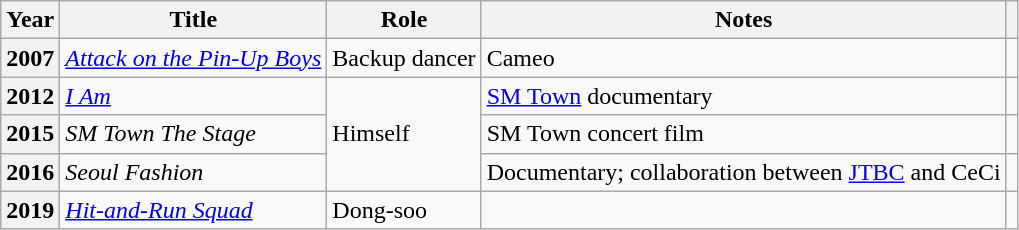<table class="wikitable sortable plainrowheaders">
<tr>
<th scope="col">Year</th>
<th scope="col">Title</th>
<th scope="col">Role</th>
<th scope="col" class="unsortable">Notes</th>
<th scope="col" class="unsortable"></th>
</tr>
<tr>
<th scope="row">2007</th>
<td><em><a href='#'>Attack on the Pin-Up Boys</a></em></td>
<td>Backup dancer</td>
<td>Cameo</td>
<td></td>
</tr>
<tr>
<th scope="row">2012</th>
<td><em><a href='#'>I Am</a></em></td>
<td rowspan="3">Himself</td>
<td><a href='#'>SM Town</a> documentary</td>
<td style="text-align:center"></td>
</tr>
<tr>
<th scope="row">2015</th>
<td><em>SM Town The Stage</em></td>
<td>SM Town concert film</td>
<td style="text-align:center"></td>
</tr>
<tr>
<th scope="row">2016</th>
<td><em>Seoul Fashion</em></td>
<td>Documentary; collaboration between <a href='#'>JTBC</a> and CeCi</td>
<td style="text-align:center"></td>
</tr>
<tr>
<th scope="row">2019</th>
<td><em><a href='#'>Hit-and-Run Squad</a></em></td>
<td>Dong-soo</td>
<td></td>
<td style="text-align:center"></td>
</tr>
</table>
